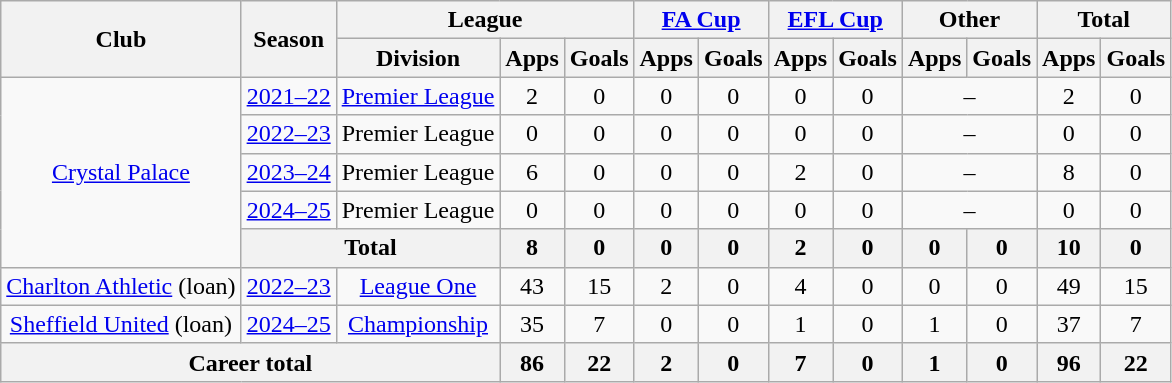<table class="wikitable" style="text-align: center;">
<tr>
<th rowspan="2">Club</th>
<th rowspan="2">Season</th>
<th colspan="3">League</th>
<th colspan="2"><a href='#'>FA Cup</a></th>
<th colspan="2"><a href='#'>EFL Cup</a></th>
<th colspan="2">Other</th>
<th colspan="2">Total</th>
</tr>
<tr>
<th>Division</th>
<th>Apps</th>
<th>Goals</th>
<th>Apps</th>
<th>Goals</th>
<th>Apps</th>
<th>Goals</th>
<th>Apps</th>
<th>Goals</th>
<th>Apps</th>
<th>Goals</th>
</tr>
<tr>
<td rowspan="5"><a href='#'>Crystal Palace</a></td>
<td><a href='#'>2021–22</a></td>
<td><a href='#'>Premier League</a></td>
<td>2</td>
<td>0</td>
<td>0</td>
<td>0</td>
<td>0</td>
<td>0</td>
<td colspan="2">–</td>
<td>2</td>
<td>0</td>
</tr>
<tr>
<td><a href='#'>2022–23</a></td>
<td>Premier League</td>
<td>0</td>
<td>0</td>
<td>0</td>
<td>0</td>
<td>0</td>
<td>0</td>
<td colspan="2">–</td>
<td>0</td>
<td>0</td>
</tr>
<tr>
<td><a href='#'>2023–24</a></td>
<td>Premier League</td>
<td>6</td>
<td>0</td>
<td>0</td>
<td>0</td>
<td>2</td>
<td>0</td>
<td colspan="2">–</td>
<td>8</td>
<td>0</td>
</tr>
<tr>
<td><a href='#'>2024–25</a></td>
<td>Premier League</td>
<td>0</td>
<td>0</td>
<td>0</td>
<td>0</td>
<td>0</td>
<td>0</td>
<td colspan="2">–</td>
<td>0</td>
<td>0</td>
</tr>
<tr>
<th colspan=2>Total</th>
<th>8</th>
<th>0</th>
<th>0</th>
<th>0</th>
<th>2</th>
<th>0</th>
<th>0</th>
<th>0</th>
<th>10</th>
<th>0</th>
</tr>
<tr>
<td><a href='#'>Charlton Athletic</a> (loan)</td>
<td><a href='#'>2022–23</a></td>
<td><a href='#'>League One</a></td>
<td>43</td>
<td>15</td>
<td>2</td>
<td>0</td>
<td>4</td>
<td>0</td>
<td>0</td>
<td>0</td>
<td>49</td>
<td>15</td>
</tr>
<tr>
<td><a href='#'>Sheffield United</a> (loan)</td>
<td><a href='#'>2024–25</a></td>
<td><a href='#'>Championship</a></td>
<td>35</td>
<td>7</td>
<td>0</td>
<td>0</td>
<td>1</td>
<td>0</td>
<td>1</td>
<td>0</td>
<td>37</td>
<td>7</td>
</tr>
<tr>
<th colspan=3>Career total</th>
<th>86</th>
<th>22</th>
<th>2</th>
<th>0</th>
<th>7</th>
<th>0</th>
<th>1</th>
<th>0</th>
<th>96</th>
<th>22</th>
</tr>
</table>
